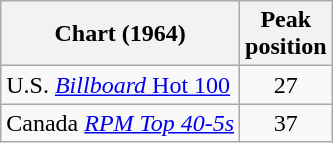<table class="wikitable sortable">
<tr>
<th>Chart (1964)</th>
<th>Peak<br>position</th>
</tr>
<tr>
<td>U.S. <a href='#'><em>Billboard</em> Hot 100</a></td>
<td align="center">27</td>
</tr>
<tr>
<td>Canada <a href='#'><em>RPM Top 40-5s</em></a></td>
<td align="center">37</td>
</tr>
</table>
